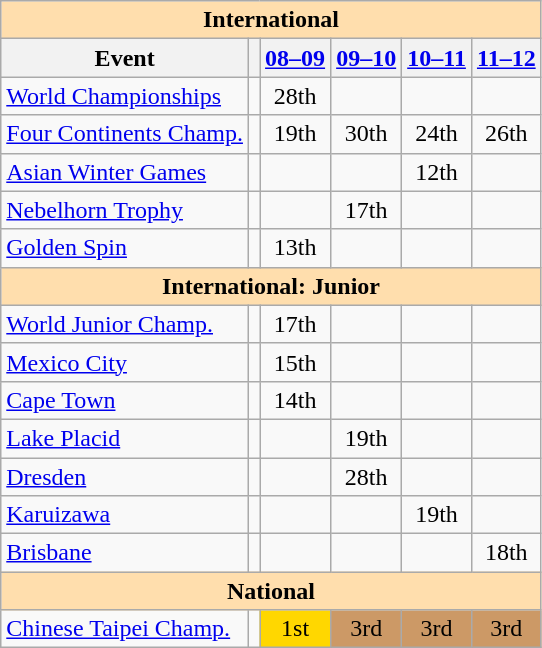<table class="wikitable" style="text-align:center">
<tr>
<th style="background-color: #ffdead; " colspan=6 align=center>International</th>
</tr>
<tr>
<th>Event</th>
<th></th>
<th><a href='#'>08–09</a></th>
<th><a href='#'>09–10</a></th>
<th><a href='#'>10–11</a></th>
<th><a href='#'>11–12</a></th>
</tr>
<tr>
<td align=left><a href='#'>World Championships</a></td>
<td></td>
<td>28th</td>
<td></td>
<td></td>
<td></td>
</tr>
<tr>
<td align=left><a href='#'>Four Continents Champ.</a></td>
<td></td>
<td>19th</td>
<td>30th</td>
<td>24th</td>
<td>26th</td>
</tr>
<tr>
<td align=left><a href='#'>Asian Winter Games</a></td>
<td></td>
<td></td>
<td></td>
<td>12th</td>
<td></td>
</tr>
<tr>
<td align=left><a href='#'>Nebelhorn Trophy</a></td>
<td></td>
<td></td>
<td>17th</td>
<td></td>
<td></td>
</tr>
<tr>
<td align=left><a href='#'>Golden Spin</a></td>
<td></td>
<td>13th</td>
<td></td>
<td></td>
<td></td>
</tr>
<tr>
<th style="background-color: #ffdead; " colspan=6 align=center>International: Junior</th>
</tr>
<tr>
<td align=left><a href='#'>World Junior Champ.</a></td>
<td></td>
<td>17th</td>
<td></td>
<td></td>
<td></td>
</tr>
<tr>
<td align=left> <a href='#'>Mexico City</a></td>
<td></td>
<td>15th</td>
<td></td>
<td></td>
<td></td>
</tr>
<tr>
<td align=left> <a href='#'>Cape Town</a></td>
<td></td>
<td>14th</td>
<td></td>
<td></td>
<td></td>
</tr>
<tr>
<td align=left> <a href='#'>Lake Placid</a></td>
<td></td>
<td></td>
<td>19th</td>
<td></td>
<td></td>
</tr>
<tr>
<td align=left> <a href='#'>Dresden</a></td>
<td></td>
<td></td>
<td>28th</td>
<td></td>
<td></td>
</tr>
<tr>
<td align=left> <a href='#'>Karuizawa</a></td>
<td></td>
<td></td>
<td></td>
<td>19th</td>
<td></td>
</tr>
<tr>
<td align=left> <a href='#'>Brisbane</a></td>
<td></td>
<td></td>
<td></td>
<td></td>
<td>18th</td>
</tr>
<tr>
<th style="background-color: #ffdead; " colspan=6 align=center>National</th>
</tr>
<tr>
<td align=left><a href='#'>Chinese Taipei Champ.</a></td>
<td></td>
<td bgcolor=gold>1st</td>
<td bgcolor=cc9966>3rd</td>
<td bgcolor=cc9966>3rd</td>
<td bgcolor=cc9966>3rd</td>
</tr>
</table>
